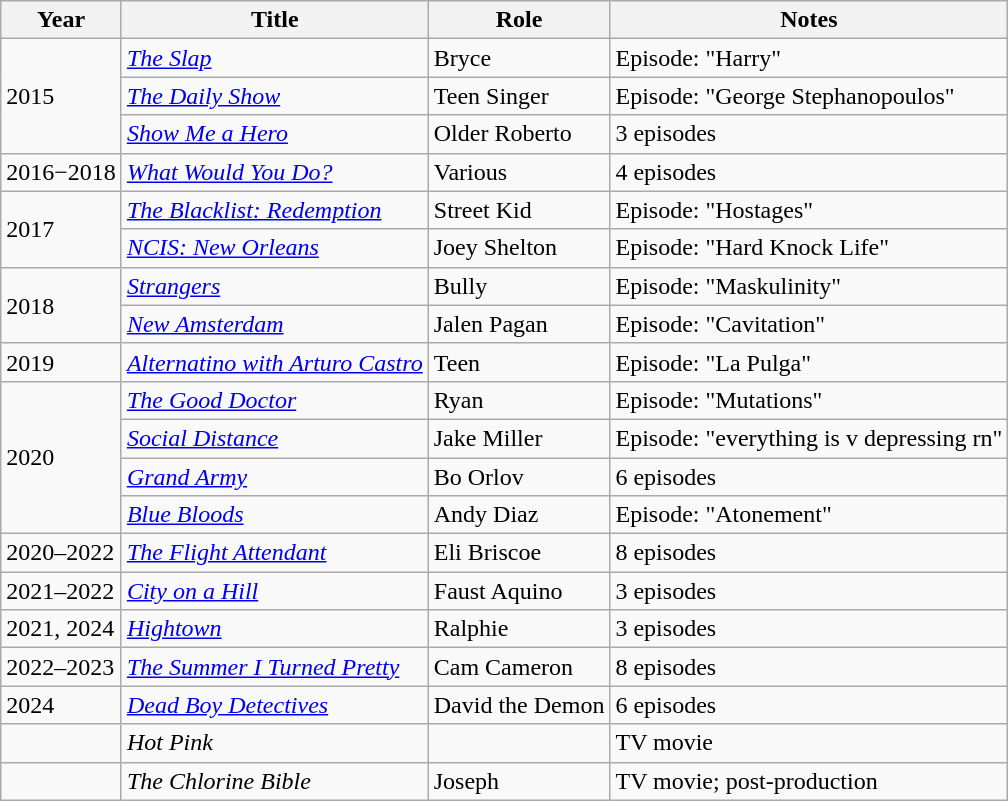<table class="wikitable sortable">
<tr>
<th>Year</th>
<th>Title</th>
<th>Role</th>
<th class="unsortable">Notes</th>
</tr>
<tr>
<td rowspan="3">2015</td>
<td><em><a href='#'>The Slap</a></em></td>
<td>Bryce</td>
<td>Episode: "Harry"</td>
</tr>
<tr>
<td><em><a href='#'>The Daily Show</a></em></td>
<td>Teen Singer</td>
<td>Episode: "George Stephanopoulos"</td>
</tr>
<tr>
<td><em><a href='#'>Show Me a Hero</a></em></td>
<td>Older Roberto</td>
<td>3 episodes</td>
</tr>
<tr>
<td>2016−2018</td>
<td><em><a href='#'>What Would You Do?</a></em></td>
<td>Various</td>
<td>4 episodes</td>
</tr>
<tr>
<td rowspan="2">2017</td>
<td><em><a href='#'>The Blacklist: Redemption</a></em></td>
<td>Street Kid</td>
<td>Episode: "Hostages"</td>
</tr>
<tr>
<td><em><a href='#'>NCIS: New Orleans</a></em></td>
<td>Joey Shelton</td>
<td>Episode: "Hard Knock Life"</td>
</tr>
<tr>
<td rowspan="2">2018</td>
<td><em><a href='#'>Strangers</a></em></td>
<td>Bully</td>
<td>Episode: "Maskulinity"</td>
</tr>
<tr>
<td><em><a href='#'>New Amsterdam</a></em></td>
<td>Jalen Pagan</td>
<td>Episode: "Cavitation"</td>
</tr>
<tr>
<td>2019</td>
<td><em><a href='#'>Alternatino with Arturo Castro</a></em></td>
<td>Teen</td>
<td>Episode: "La Pulga"</td>
</tr>
<tr>
<td rowspan="4">2020</td>
<td><em><a href='#'>The Good Doctor</a></em></td>
<td>Ryan</td>
<td>Episode: "Mutations"</td>
</tr>
<tr>
<td><em><a href='#'>Social Distance</a></em></td>
<td>Jake Miller</td>
<td>Episode: "everything is v depressing rn"</td>
</tr>
<tr>
<td><em><a href='#'>Grand Army</a></em></td>
<td>Bo Orlov</td>
<td>6 episodes</td>
</tr>
<tr>
<td><em><a href='#'>Blue Bloods</a></em></td>
<td>Andy Diaz</td>
<td>Episode: "Atonement"</td>
</tr>
<tr>
<td>2020–2022</td>
<td><em><a href='#'>The Flight Attendant</a></em></td>
<td>Eli Briscoe</td>
<td>8 episodes</td>
</tr>
<tr>
<td>2021–2022</td>
<td><em><a href='#'>City on a Hill</a></em></td>
<td>Faust Aquino</td>
<td>3 episodes</td>
</tr>
<tr>
<td>2021, 2024</td>
<td><em><a href='#'>Hightown</a></em></td>
<td>Ralphie</td>
<td>3 episodes</td>
</tr>
<tr>
<td>2022–2023</td>
<td><em><a href='#'>The Summer I Turned Pretty</a></em></td>
<td>Cam Cameron</td>
<td>8 episodes</td>
</tr>
<tr>
<td>2024</td>
<td><em><a href='#'>Dead Boy Detectives</a></em></td>
<td>David the Demon</td>
<td>6 episodes</td>
</tr>
<tr>
<td></td>
<td><em>Hot Pink</em></td>
<td></td>
<td>TV movie</td>
</tr>
<tr>
<td></td>
<td><em>The Chlorine Bible</em></td>
<td>Joseph</td>
<td>TV movie; post-production</td>
</tr>
</table>
